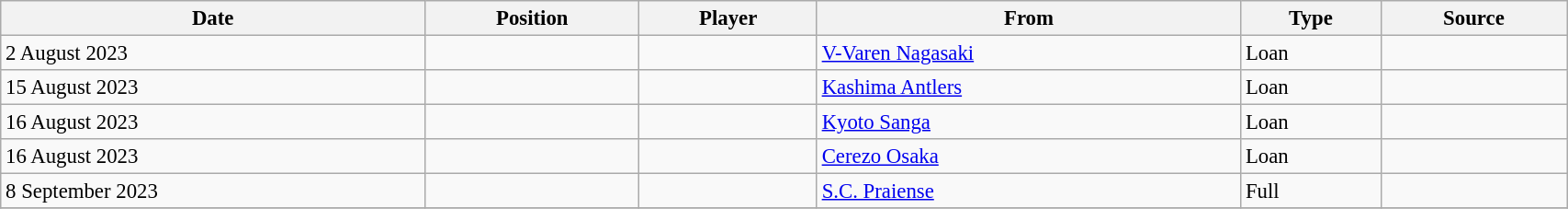<table class="wikitable sortable" style="width:90%; text-align:center; font-size:95%; text-align:left;">
<tr>
<th>Date</th>
<th>Position</th>
<th>Player</th>
<th>From</th>
<th>Type</th>
<th>Source</th>
</tr>
<tr>
<td>2 August 2023</td>
<td></td>
<td></td>
<td> <a href='#'>V-Varen Nagasaki</a></td>
<td>Loan</td>
<td></td>
</tr>
<tr>
<td>15 August 2023</td>
<td></td>
<td></td>
<td> <a href='#'>Kashima Antlers</a></td>
<td>Loan</td>
<td></td>
</tr>
<tr>
<td>16 August 2023</td>
<td></td>
<td></td>
<td> <a href='#'>Kyoto Sanga</a></td>
<td>Loan</td>
<td></td>
</tr>
<tr>
<td>16 August 2023</td>
<td></td>
<td></td>
<td> <a href='#'>Cerezo Osaka</a></td>
<td>Loan</td>
<td></td>
</tr>
<tr>
<td>8 September 2023</td>
<td></td>
<td></td>
<td> <a href='#'>S.C. Praiense</a></td>
<td>Full</td>
<td></td>
</tr>
<tr>
</tr>
</table>
